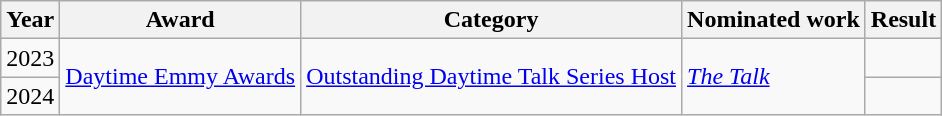<table class="wikitable">
<tr>
<th>Year</th>
<th>Award</th>
<th>Category</th>
<th>Nominated work</th>
<th>Result</th>
</tr>
<tr>
<td>2023</td>
<td rowspan="2"><a href='#'>Daytime Emmy Awards</a></td>
<td rowspan="2"><a href='#'>Outstanding Daytime Talk Series Host</a> </td>
<td rowspan="2"><em><a href='#'>The Talk</a></em></td>
<td></td>
</tr>
<tr>
<td>2024</td>
<td></td>
</tr>
</table>
